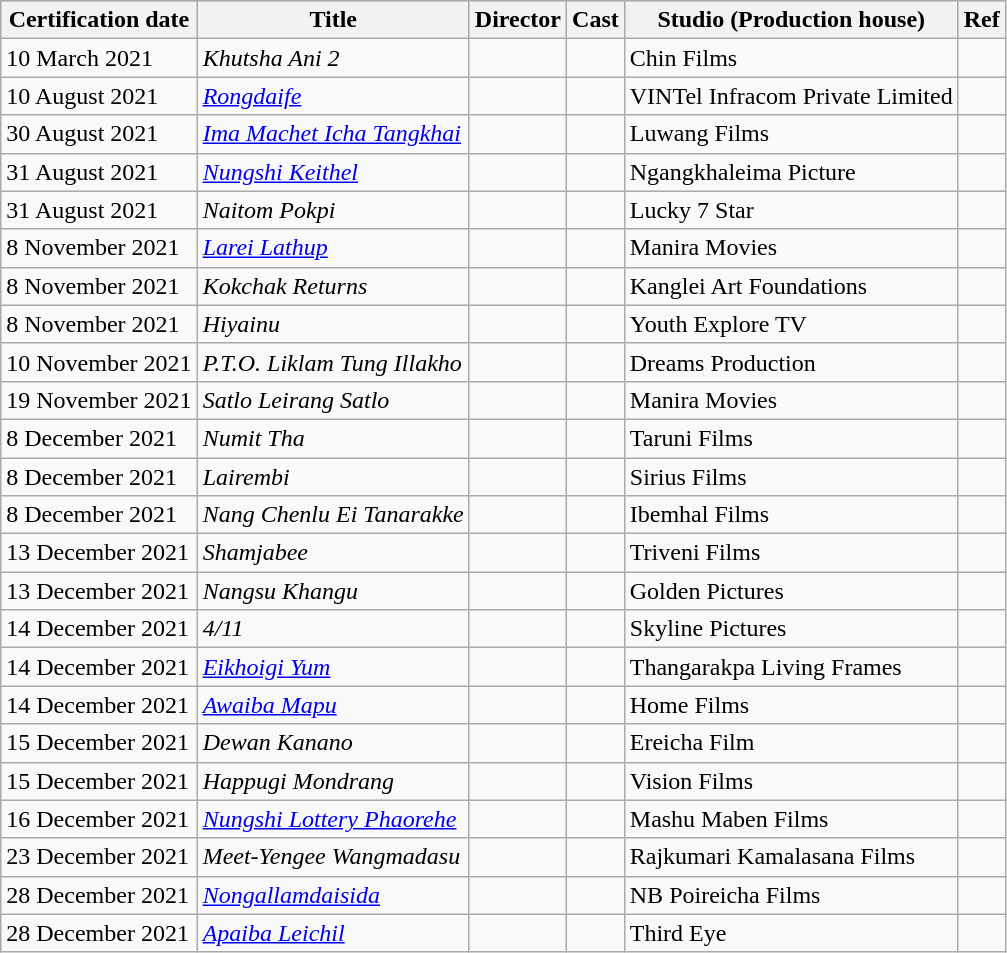<table class="wikitable">
<tr style="background:#b0e0e6; text-align:center;">
<th>Certification date</th>
<th>Title</th>
<th>Director</th>
<th>Cast</th>
<th>Studio (Production house)</th>
<th>Ref</th>
</tr>
<tr>
<td>10 March 2021</td>
<td><em>Khutsha Ani 2</em></td>
<td></td>
<td></td>
<td>Chin Films</td>
<td></td>
</tr>
<tr>
<td>10 August 2021</td>
<td><em><a href='#'>Rongdaife</a></em></td>
<td></td>
<td></td>
<td>VINTel Infracom Private Limited</td>
<td></td>
</tr>
<tr>
<td>30 August 2021</td>
<td><em><a href='#'>Ima Machet Icha Tangkhai</a></em></td>
<td></td>
<td></td>
<td>Luwang Films</td>
<td></td>
</tr>
<tr>
<td>31 August 2021</td>
<td><em><a href='#'>Nungshi Keithel</a></em></td>
<td></td>
<td></td>
<td>Ngangkhaleima Picture</td>
<td></td>
</tr>
<tr>
<td>31 August 2021</td>
<td><em>Naitom Pokpi</em></td>
<td></td>
<td></td>
<td>Lucky 7 Star</td>
<td></td>
</tr>
<tr>
<td>8 November 2021</td>
<td><em><a href='#'>Larei Lathup</a></em></td>
<td></td>
<td></td>
<td>Manira Movies</td>
<td></td>
</tr>
<tr>
<td>8 November 2021</td>
<td><em>Kokchak Returns</em></td>
<td></td>
<td></td>
<td>Kanglei Art Foundations</td>
<td></td>
</tr>
<tr>
<td>8 November 2021</td>
<td><em>Hiyainu</em></td>
<td></td>
<td></td>
<td>Youth Explore TV</td>
<td></td>
</tr>
<tr>
<td>10 November 2021</td>
<td><em>P.T.O. Liklam Tung Illakho</em></td>
<td></td>
<td></td>
<td>Dreams Production</td>
<td></td>
</tr>
<tr>
<td>19 November 2021</td>
<td><em>Satlo Leirang Satlo</em></td>
<td></td>
<td></td>
<td>Manira Movies</td>
<td></td>
</tr>
<tr>
<td>8 December 2021</td>
<td><em>Numit Tha</em></td>
<td></td>
<td></td>
<td>Taruni Films</td>
<td></td>
</tr>
<tr>
<td>8 December 2021</td>
<td><em>Lairembi</em></td>
<td></td>
<td></td>
<td>Sirius Films</td>
<td></td>
</tr>
<tr>
<td>8 December 2021</td>
<td><em>Nang Chenlu Ei Tanarakke</em></td>
<td></td>
<td></td>
<td>Ibemhal Films</td>
<td></td>
</tr>
<tr>
<td>13 December 2021</td>
<td><em>Shamjabee</em></td>
<td></td>
<td></td>
<td>Triveni Films</td>
<td></td>
</tr>
<tr>
<td>13 December 2021</td>
<td><em>Nangsu Khangu</em></td>
<td></td>
<td></td>
<td>Golden Pictures</td>
<td></td>
</tr>
<tr>
<td>14 December 2021</td>
<td><em>4/11</em></td>
<td></td>
<td></td>
<td>Skyline Pictures</td>
<td></td>
</tr>
<tr>
<td>14 December 2021</td>
<td><em><a href='#'>Eikhoigi Yum</a></em></td>
<td></td>
<td></td>
<td>Thangarakpa Living Frames</td>
<td></td>
</tr>
<tr>
<td>14 December 2021</td>
<td><em><a href='#'>Awaiba Mapu</a></em></td>
<td></td>
<td></td>
<td>Home Films</td>
<td></td>
</tr>
<tr>
<td>15 December 2021</td>
<td><em>Dewan Kanano</em></td>
<td></td>
<td></td>
<td>Ereicha Film</td>
<td></td>
</tr>
<tr>
<td>15 December 2021</td>
<td><em>Happugi Mondrang</em></td>
<td></td>
<td></td>
<td>Vision Films</td>
<td></td>
</tr>
<tr>
<td>16 December 2021</td>
<td><em><a href='#'>Nungshi Lottery Phaorehe</a></em></td>
<td></td>
<td></td>
<td>Mashu Maben Films</td>
<td></td>
</tr>
<tr>
<td>23 December 2021</td>
<td><em>Meet-Yengee Wangmadasu</em></td>
<td></td>
<td></td>
<td>Rajkumari Kamalasana Films</td>
<td></td>
</tr>
<tr>
<td>28 December 2021</td>
<td><em><a href='#'>Nongallamdaisida</a></em></td>
<td></td>
<td></td>
<td>NB Poireicha Films</td>
<td></td>
</tr>
<tr>
<td>28 December 2021</td>
<td><em><a href='#'>Apaiba Leichil</a></em></td>
<td></td>
<td></td>
<td>Third Eye</td>
<td></td>
</tr>
</table>
